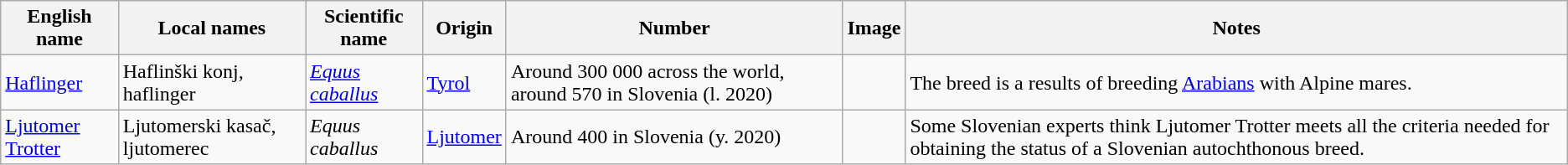<table class="wikitable">
<tr>
<th>English name</th>
<th>Local names</th>
<th>Scientific name</th>
<th>Origin</th>
<th>Number</th>
<th>Image</th>
<th>Notes</th>
</tr>
<tr>
<td><a href='#'>Haflinger</a></td>
<td>Haflinški konj, haflinger</td>
<td><em><a href='#'>Equus caballus</a></em></td>
<td><a href='#'>Tyrol</a></td>
<td>Around 300 000 across the world, around 570 in Slovenia (l. 2020)</td>
<td></td>
<td>The breed is a results of breeding <a href='#'>Arabians</a> with Alpine mares.</td>
</tr>
<tr>
<td><a href='#'>Ljutomer Trotter</a></td>
<td>Ljutomerski kasač, ljutomerec</td>
<td><em>Equus caballus</em></td>
<td><a href='#'>Ljutomer</a></td>
<td>Around 400 in Slovenia (y. 2020)</td>
<td></td>
<td>Some Slovenian experts think Ljutomer Trotter meets all the criteria needed for obtaining the status of a Slovenian autochthonous breed.</td>
</tr>
</table>
